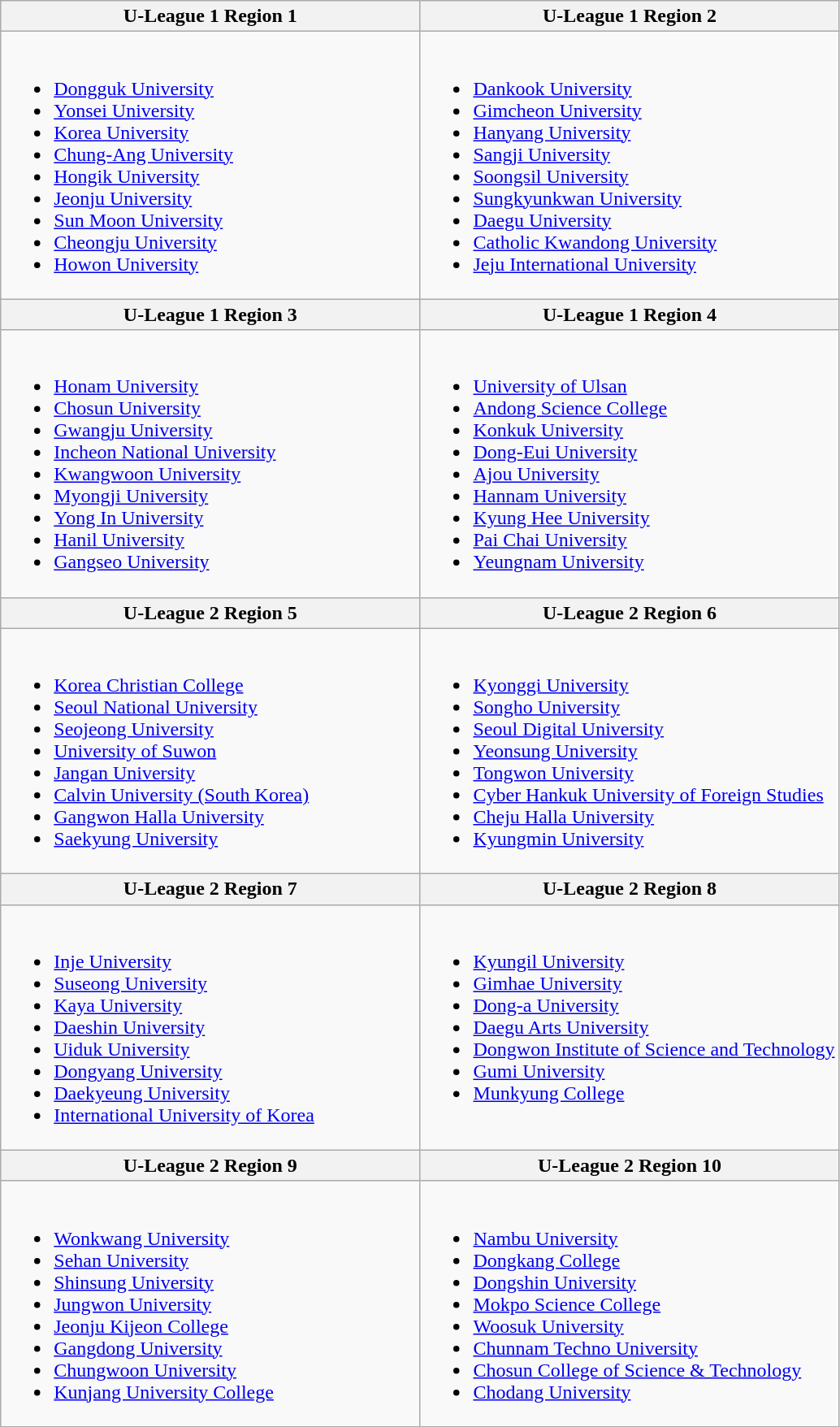<table class="wikitable">
<tr>
<th width="50%">U-League 1 Region 1</th>
<th width="50%">U-League 1 Region 2</th>
</tr>
<tr style="vertical-align:top">
<td><br><ul><li><a href='#'>Dongguk University</a></li><li><a href='#'>Yonsei University</a></li><li><a href='#'>Korea University</a></li><li><a href='#'>Chung-Ang University</a></li><li><a href='#'>Hongik University</a></li><li><a href='#'>Jeonju University</a></li><li><a href='#'>Sun Moon University</a></li><li><a href='#'>Cheongju University</a></li><li><a href='#'>Howon University</a></li></ul></td>
<td><br><ul><li><a href='#'>Dankook University</a></li><li><a href='#'>Gimcheon University</a></li><li><a href='#'>Hanyang University</a></li><li><a href='#'>Sangji University</a></li><li><a href='#'>Soongsil University</a></li><li><a href='#'>Sungkyunkwan University</a></li><li><a href='#'>Daegu University</a></li><li><a href='#'>Catholic Kwandong University</a></li><li><a href='#'>Jeju International University</a></li></ul></td>
</tr>
<tr>
<th>U-League 1 Region 3</th>
<th>U-League 1 Region 4</th>
</tr>
<tr style="vertical-align:top">
<td><br><ul><li><a href='#'>Honam University</a></li><li><a href='#'>Chosun University</a></li><li><a href='#'>Gwangju University</a></li><li><a href='#'>Incheon National University</a></li><li><a href='#'>Kwangwoon University</a></li><li><a href='#'>Myongji University</a></li><li><a href='#'>Yong In University</a></li><li><a href='#'>Hanil University</a></li><li><a href='#'>Gangseo University</a></li></ul></td>
<td><br><ul><li><a href='#'>University of Ulsan</a></li><li><a href='#'>Andong Science College</a></li><li><a href='#'>Konkuk University</a></li><li><a href='#'>Dong-Eui University</a></li><li><a href='#'>Ajou University</a></li><li><a href='#'>Hannam University</a></li><li><a href='#'>Kyung Hee University</a></li><li><a href='#'>Pai Chai University</a></li><li><a href='#'>Yeungnam University</a></li></ul></td>
</tr>
<tr>
<th>U-League 2 Region 5</th>
<th>U-League 2 Region 6</th>
</tr>
<tr style="vertical-align:top">
<td><br><ul><li><a href='#'>Korea Christian College</a></li><li><a href='#'>Seoul National University</a></li><li><a href='#'>Seojeong University</a></li><li><a href='#'>University of Suwon</a></li><li><a href='#'>Jangan University</a></li><li><a href='#'>Calvin University (South Korea)</a></li><li><a href='#'>Gangwon Halla University</a></li><li><a href='#'>Saekyung University</a></li></ul></td>
<td><br><ul><li><a href='#'>Kyonggi University</a></li><li><a href='#'>Songho University</a></li><li><a href='#'>Seoul Digital University</a></li><li><a href='#'>Yeonsung University</a></li><li><a href='#'>Tongwon University</a></li><li><a href='#'>Cyber Hankuk University of Foreign Studies</a></li><li><a href='#'>Cheju Halla University</a></li><li><a href='#'>Kyungmin University</a></li></ul></td>
</tr>
<tr>
<th>U-League 2 Region 7</th>
<th>U-League 2 Region 8</th>
</tr>
<tr style="vertical-align:top">
<td><br><ul><li><a href='#'>Inje University</a></li><li><a href='#'>Suseong University</a></li><li><a href='#'>Kaya University</a></li><li><a href='#'>Daeshin University</a></li><li><a href='#'>Uiduk University</a></li><li><a href='#'>Dongyang University</a></li><li><a href='#'>Daekyeung University</a></li><li><a href='#'>International University of Korea</a></li></ul></td>
<td><br><ul><li><a href='#'>Kyungil University</a></li><li><a href='#'>Gimhae University</a></li><li><a href='#'>Dong-a University</a></li><li><a href='#'>Daegu Arts University</a></li><li><a href='#'>Dongwon Institute of Science and Technology</a></li><li><a href='#'>Gumi University</a></li><li><a href='#'>Munkyung College</a></li></ul></td>
</tr>
<tr>
<th>U-League 2 Region 9</th>
<th>U-League 2 Region 10</th>
</tr>
<tr style="vertical-align:top">
<td><br><ul><li><a href='#'>Wonkwang University</a></li><li><a href='#'>Sehan University</a></li><li><a href='#'>Shinsung University</a></li><li><a href='#'>Jungwon University</a></li><li><a href='#'>Jeonju Kijeon College</a></li><li><a href='#'>Gangdong University</a></li><li><a href='#'>Chungwoon University</a></li><li><a href='#'>Kunjang University College</a></li></ul></td>
<td><br><ul><li><a href='#'>Nambu University</a></li><li><a href='#'>Dongkang College</a></li><li><a href='#'>Dongshin University</a></li><li><a href='#'>Mokpo Science College</a></li><li><a href='#'>Woosuk University</a></li><li><a href='#'>Chunnam Techno University</a></li><li><a href='#'>Chosun College of Science & Technology</a></li><li><a href='#'>Chodang University</a></li></ul></td>
</tr>
</table>
